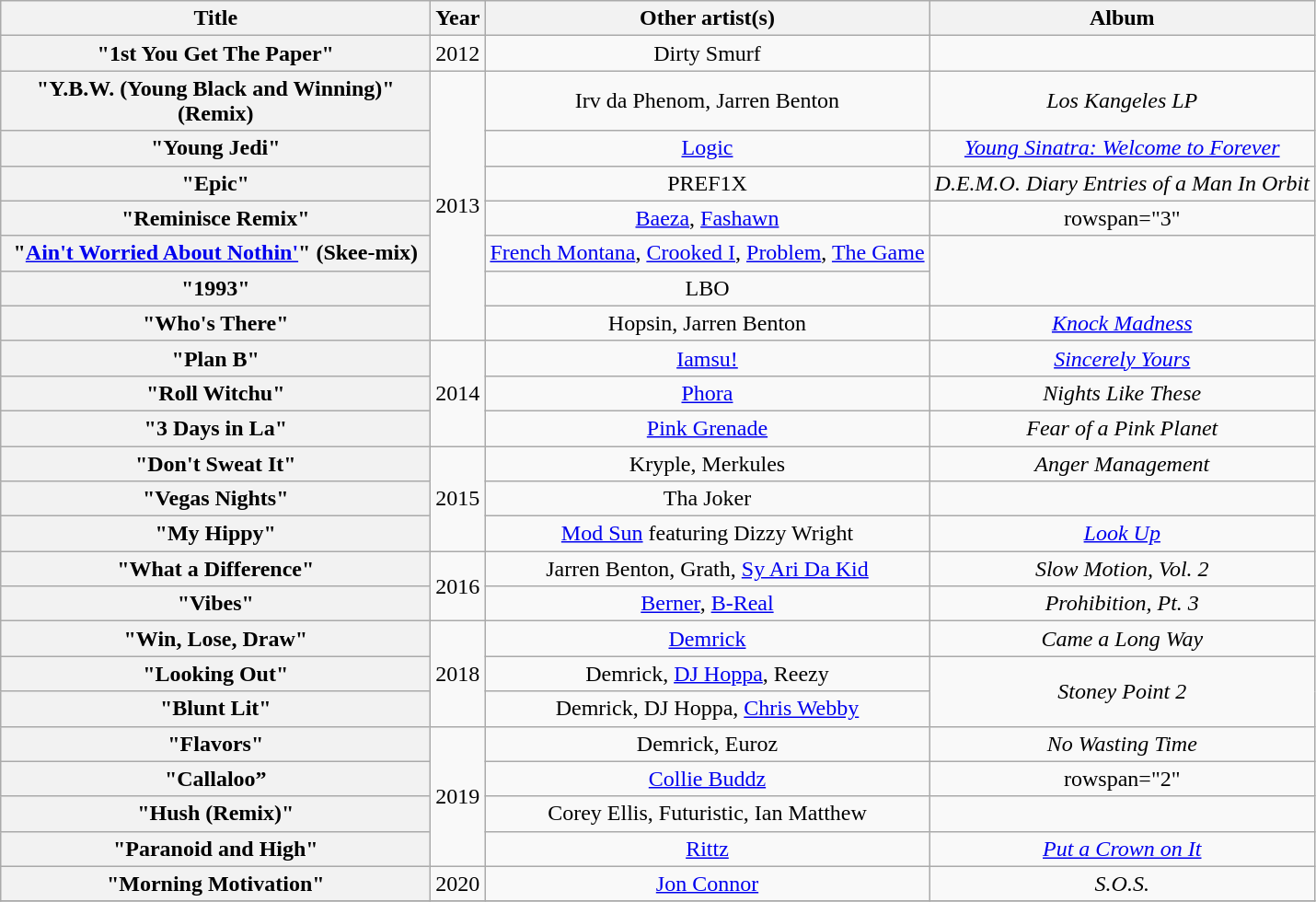<table class="wikitable plainrowheaders" style="text-align:center;">
<tr>
<th scope="col" style="width:19em;">Title</th>
<th scope="col">Year</th>
<th scope="col">Other artist(s)</th>
<th scope="col">Album</th>
</tr>
<tr>
<th scope="row">"1st You Get The Paper"</th>
<td>2012</td>
<td>Dirty Smurf</td>
<td></td>
</tr>
<tr>
<th scope="row">"Y.B.W. (Young Black and Winning)" (Remix)</th>
<td rowspan="7">2013</td>
<td>Irv da Phenom, Jarren Benton</td>
<td><em>Los Kangeles LP</em></td>
</tr>
<tr>
<th scope="row">"Young Jedi"</th>
<td><a href='#'>Logic</a></td>
<td><em><a href='#'>Young Sinatra: Welcome to Forever</a></em></td>
</tr>
<tr>
<th scope="row">"Epic"</th>
<td>PREF1X</td>
<td><em>D.E.M.O. Diary Entries of a Man In Orbit</em></td>
</tr>
<tr>
<th scope="row">"Reminisce Remix"</th>
<td><a href='#'>Baeza</a>, <a href='#'>Fashawn</a></td>
<td>rowspan="3" </td>
</tr>
<tr>
<th scope="row">"<a href='#'>Ain't Worried About Nothin'</a>" (Skee-mix)</th>
<td><a href='#'>French Montana</a>, <a href='#'>Crooked I</a>, <a href='#'>Problem</a>, <a href='#'>The Game</a></td>
</tr>
<tr>
<th scope="row">"1993"</th>
<td>LBO</td>
</tr>
<tr>
<th scope="row">"Who's There"</th>
<td>Hopsin, Jarren Benton</td>
<td><em><a href='#'>Knock Madness</a></em></td>
</tr>
<tr>
<th scope="row">"Plan B"</th>
<td rowspan="3">2014</td>
<td><a href='#'>Iamsu!</a></td>
<td><em><a href='#'>Sincerely Yours</a></em></td>
</tr>
<tr>
<th scope="row">"Roll Witchu"</th>
<td><a href='#'>Phora</a></td>
<td><em>Nights Like These</em></td>
</tr>
<tr>
<th scope="row">"3 Days in La"</th>
<td><a href='#'>Pink Grenade</a></td>
<td><em>Fear of a Pink Planet</em></td>
</tr>
<tr>
<th scope="row">"Don't Sweat It"</th>
<td rowspan="3">2015</td>
<td>Kryple, Merkules</td>
<td><em>Anger Management</em></td>
</tr>
<tr>
<th scope="row">"Vegas Nights"</th>
<td>Tha Joker</td>
<td></td>
</tr>
<tr>
<th scope="row">"My Hippy"</th>
<td><a href='#'>Mod Sun</a> featuring Dizzy Wright</td>
<td><em><a href='#'>Look Up</a></em></td>
</tr>
<tr>
<th scope="row">"What a Difference"</th>
<td rowspan="2">2016</td>
<td>Jarren Benton, Grath, <a href='#'>Sy Ari Da Kid</a></td>
<td><em>Slow Motion, Vol. 2</em></td>
</tr>
<tr>
<th scope="row">"Vibes"</th>
<td><a href='#'>Berner</a>, <a href='#'>B-Real</a></td>
<td><em>Prohibition, Pt. 3</em></td>
</tr>
<tr>
<th scope="row">"Win, Lose, Draw"</th>
<td rowspan="3">2018</td>
<td><a href='#'>Demrick</a></td>
<td><em>Came a Long Way</em></td>
</tr>
<tr>
<th scope="row">"Looking Out"</th>
<td>Demrick, <a href='#'>DJ Hoppa</a>, Reezy</td>
<td rowspan="2"><em>Stoney Point 2</em></td>
</tr>
<tr>
<th scope="row">"Blunt Lit"</th>
<td>Demrick, DJ Hoppa, <a href='#'>Chris Webby</a></td>
</tr>
<tr>
<th scope="row">"Flavors"</th>
<td rowspan="4">2019</td>
<td>Demrick, Euroz</td>
<td><em>No Wasting Time</em></td>
</tr>
<tr>
<th scope="row">"Callaloo”</th>
<td><a href='#'>Collie Buddz</a></td>
<td>rowspan="2" </td>
</tr>
<tr>
<th scope="row">"Hush (Remix)"</th>
<td>Corey Ellis, Futuristic, Ian Matthew</td>
</tr>
<tr>
<th scope="row">"Paranoid and High"</th>
<td><a href='#'>Rittz</a></td>
<td><em><a href='#'>Put a Crown on It</a></em></td>
</tr>
<tr>
<th scope="row">"Morning Motivation"</th>
<td rowspan="1">2020</td>
<td><a href='#'>Jon Connor</a></td>
<td><em>S.O.S.</em></td>
</tr>
<tr>
</tr>
</table>
